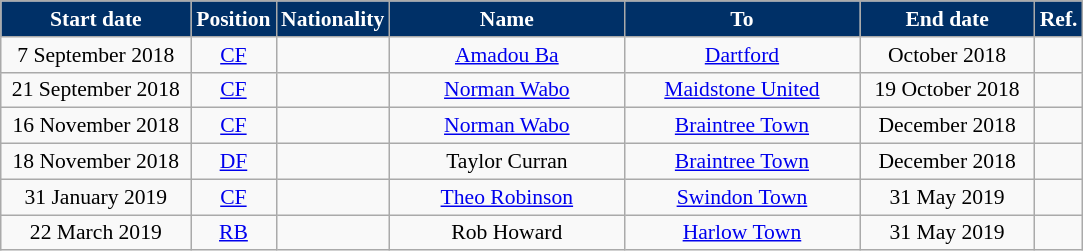<table class="wikitable" style="text-align:center; font-size:90%; ">
<tr>
<th style="background:#003067; color:#FFFFFF; width:120px;">Start date</th>
<th style="background:#003067; color:#FFFFFF; width:50px;">Position</th>
<th style="background:#003067; color:#FFFFFF; width:50px;">Nationality</th>
<th style="background:#003067; color:#FFFFFF; width:150px;">Name</th>
<th style="background:#003067; color:#FFFFFF; width:150px;">To</th>
<th style="background:#003067; color:#FFFFFF; width:110px;">End date</th>
<th style="background:#003067; color:#FFFFFF; width:25px;">Ref.</th>
</tr>
<tr>
<td>7 September 2018</td>
<td><a href='#'>CF</a></td>
<td></td>
<td><a href='#'>Amadou Ba</a></td>
<td><a href='#'>Dartford</a></td>
<td>October 2018</td>
<td></td>
</tr>
<tr>
<td>21 September 2018</td>
<td><a href='#'>CF</a></td>
<td></td>
<td><a href='#'>Norman Wabo</a></td>
<td><a href='#'>Maidstone United</a></td>
<td>19 October 2018</td>
<td></td>
</tr>
<tr>
<td>16 November 2018</td>
<td><a href='#'>CF</a></td>
<td></td>
<td><a href='#'>Norman Wabo</a></td>
<td><a href='#'>Braintree Town</a></td>
<td>December 2018</td>
<td></td>
</tr>
<tr>
<td>18 November 2018</td>
<td><a href='#'>DF</a></td>
<td></td>
<td>Taylor Curran</td>
<td><a href='#'>Braintree Town</a></td>
<td>December 2018</td>
<td></td>
</tr>
<tr>
<td>31 January 2019</td>
<td><a href='#'>CF</a></td>
<td></td>
<td><a href='#'>Theo Robinson</a></td>
<td><a href='#'>Swindon Town</a></td>
<td>31 May 2019</td>
<td></td>
</tr>
<tr>
<td>22 March 2019</td>
<td><a href='#'>RB</a></td>
<td></td>
<td>Rob Howard</td>
<td><a href='#'>Harlow Town</a></td>
<td>31 May 2019</td>
<td></td>
</tr>
</table>
